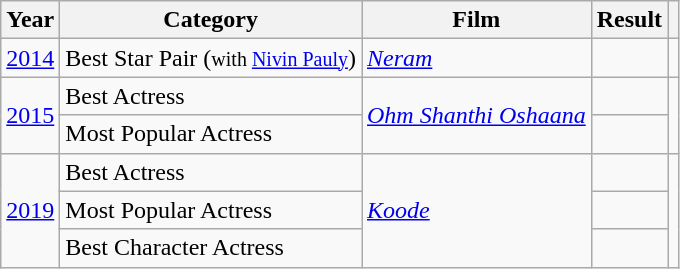<table class="wikitable sortable plainrowheaders">
<tr>
<th scope="col">Year</th>
<th scope="col">Category</th>
<th scope="col">Film</th>
<th scope="col">Result</th>
<th scope="col" class="unsortable"></th>
</tr>
<tr>
<td><a href='#'>2014</a></td>
<td>Best Star Pair (<small>with <a href='#'>Nivin Pauly</a></small>)</td>
<td><em><a href='#'>Neram</a></em></td>
<td></td>
<td></td>
</tr>
<tr>
<td rowspan="2"><a href='#'>2015</a></td>
<td>Best Actress</td>
<td rowspan="2"><em><a href='#'>Ohm Shanthi Oshaana</a></em></td>
<td></td>
<td rowspan="2"></td>
</tr>
<tr>
<td>Most Popular Actress</td>
<td></td>
</tr>
<tr>
<td rowspan="3"><a href='#'>2019</a></td>
<td>Best Actress</td>
<td rowspan="3"><em><a href='#'>Koode</a></em></td>
<td></td>
<td rowspan="3"></td>
</tr>
<tr>
<td>Most Popular Actress</td>
<td></td>
</tr>
<tr>
<td>Best Character Actress</td>
<td></td>
</tr>
</table>
